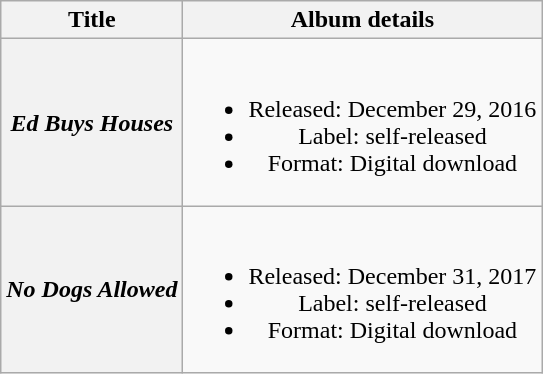<table class="wikitable plainrowheaders" style="text-align:center;">
<tr>
<th>Title</th>
<th>Album details</th>
</tr>
<tr>
<th scope="row"><em>Ed Buys Houses</em></th>
<td><br><ul><li>Released: December 29, 2016</li><li>Label: self-released</li><li>Format: Digital download</li></ul></td>
</tr>
<tr>
<th scope="row"><em>No Dogs Allowed</em></th>
<td><br><ul><li>Released: December 31, 2017</li><li>Label: self-released</li><li>Format: Digital download</li></ul></td>
</tr>
</table>
